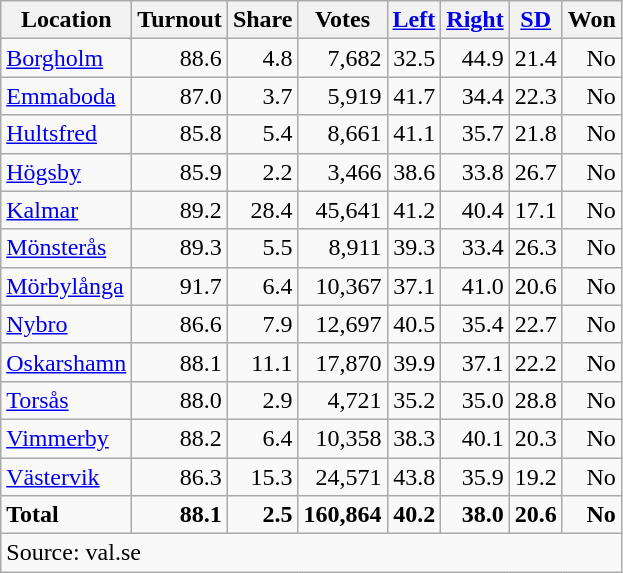<table class="wikitable sortable" style=text-align:right>
<tr>
<th>Location</th>
<th>Turnout</th>
<th>Share</th>
<th>Votes</th>
<th><a href='#'>Left</a></th>
<th><a href='#'>Right</a></th>
<th><a href='#'>SD</a></th>
<th>Won</th>
</tr>
<tr>
<td align=left><a href='#'>Borgholm</a></td>
<td>88.6</td>
<td>4.8</td>
<td>7,682</td>
<td>32.5</td>
<td>44.9</td>
<td>21.4</td>
<td>No</td>
</tr>
<tr>
<td align=left><a href='#'>Emmaboda</a></td>
<td>87.0</td>
<td>3.7</td>
<td>5,919</td>
<td>41.7</td>
<td>34.4</td>
<td>22.3</td>
<td>No</td>
</tr>
<tr>
<td align=left><a href='#'>Hultsfred</a></td>
<td>85.8</td>
<td>5.4</td>
<td>8,661</td>
<td>41.1</td>
<td>35.7</td>
<td>21.8</td>
<td>No</td>
</tr>
<tr>
<td align=left><a href='#'>Högsby</a></td>
<td>85.9</td>
<td>2.2</td>
<td>3,466</td>
<td>38.6</td>
<td>33.8</td>
<td>26.7</td>
<td>No</td>
</tr>
<tr>
<td align=left><a href='#'>Kalmar</a></td>
<td>89.2</td>
<td>28.4</td>
<td>45,641</td>
<td>41.2</td>
<td>40.4</td>
<td>17.1</td>
<td>No</td>
</tr>
<tr>
<td align=left><a href='#'>Mönsterås</a></td>
<td>89.3</td>
<td>5.5</td>
<td>8,911</td>
<td>39.3</td>
<td>33.4</td>
<td>26.3</td>
<td>No</td>
</tr>
<tr>
<td align=left><a href='#'>Mörbylånga</a></td>
<td>91.7</td>
<td>6.4</td>
<td>10,367</td>
<td>37.1</td>
<td>41.0</td>
<td>20.6</td>
<td>No</td>
</tr>
<tr>
<td align=left><a href='#'>Nybro</a></td>
<td>86.6</td>
<td>7.9</td>
<td>12,697</td>
<td>40.5</td>
<td>35.4</td>
<td>22.7</td>
<td>No</td>
</tr>
<tr>
<td align=left><a href='#'>Oskarshamn</a></td>
<td>88.1</td>
<td>11.1</td>
<td>17,870</td>
<td>39.9</td>
<td>37.1</td>
<td>22.2</td>
<td>No</td>
</tr>
<tr>
<td align=left><a href='#'>Torsås</a></td>
<td>88.0</td>
<td>2.9</td>
<td>4,721</td>
<td>35.2</td>
<td>35.0</td>
<td>28.8</td>
<td>No</td>
</tr>
<tr>
<td align=left><a href='#'>Vimmerby</a></td>
<td>88.2</td>
<td>6.4</td>
<td>10,358</td>
<td>38.3</td>
<td>40.1</td>
<td>20.3</td>
<td>No</td>
</tr>
<tr>
<td align=left><a href='#'>Västervik</a></td>
<td>86.3</td>
<td>15.3</td>
<td>24,571</td>
<td>43.8</td>
<td>35.9</td>
<td>19.2</td>
<td>No</td>
</tr>
<tr>
<td align=left><strong>Total</strong></td>
<td><strong>88.1</strong></td>
<td><strong>2.5</strong></td>
<td><strong>160,864</strong></td>
<td><strong>40.2</strong></td>
<td><strong>38.0</strong></td>
<td><strong>20.6</strong></td>
<td><strong>No</strong></td>
</tr>
<tr>
<td align=left colspan=8>Source: val.se</td>
</tr>
</table>
